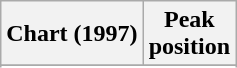<table class="wikitable sortable">
<tr>
<th align="left">Chart (1997)</th>
<th align="center">Peak<br>position</th>
</tr>
<tr>
</tr>
<tr>
</tr>
</table>
